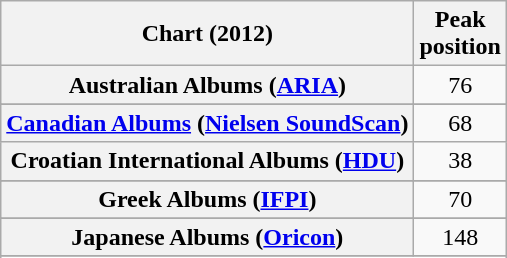<table class="wikitable sortable plainrowheaders" style="text-align:center">
<tr>
<th scope="col">Chart (2012)</th>
<th scope="col">Peak<br>position</th>
</tr>
<tr>
<th scope="row">Australian Albums (<a href='#'>ARIA</a>)</th>
<td>76</td>
</tr>
<tr>
</tr>
<tr>
</tr>
<tr>
</tr>
<tr>
<th scope="row"><a href='#'>Canadian Albums</a> (<a href='#'>Nielsen SoundScan</a>)</th>
<td>68</td>
</tr>
<tr>
<th scope="row">Croatian International Albums (<a href='#'>HDU</a>)</th>
<td>38</td>
</tr>
<tr>
</tr>
<tr>
</tr>
<tr>
</tr>
<tr>
</tr>
<tr>
<th scope="row">Greek Albums (<a href='#'>IFPI</a>)</th>
<td>70</td>
</tr>
<tr>
</tr>
<tr>
</tr>
<tr>
<th scope="row">Japanese Albums (<a href='#'>Oricon</a>)</th>
<td>148</td>
</tr>
<tr>
</tr>
<tr>
</tr>
<tr>
</tr>
<tr>
</tr>
<tr>
</tr>
<tr>
</tr>
<tr>
</tr>
</table>
